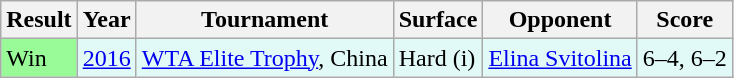<table class="sortable wikitable">
<tr>
<th>Result</th>
<th>Year</th>
<th>Tournament</th>
<th>Surface</th>
<th>Opponent</th>
<th>Score</th>
</tr>
<tr bgcolor=#E2FAF7>
<td bgcolor=98FB98>Win</td>
<td><a href='#'>2016</a></td>
<td><a href='#'>WTA Elite Trophy</a>, China</td>
<td>Hard (i)</td>
<td> <a href='#'>Elina Svitolina</a></td>
<td>6–4, 6–2</td>
</tr>
</table>
